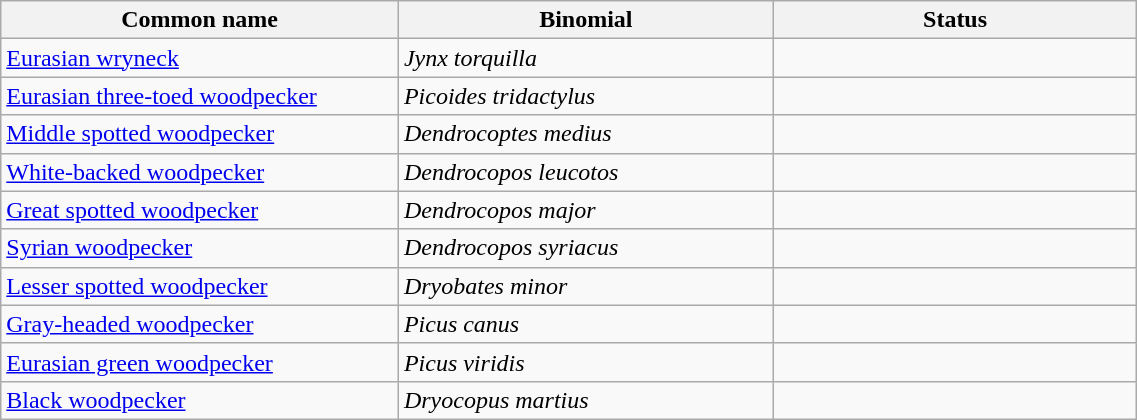<table width=60% class="wikitable">
<tr>
<th width=35%>Common name</th>
<th width=33%>Binomial</th>
<th width=32%>Status</th>
</tr>
<tr>
<td><a href='#'>Eurasian wryneck</a></td>
<td><em>Jynx torquilla</em></td>
<td></td>
</tr>
<tr>
<td><a href='#'>Eurasian three-toed woodpecker</a></td>
<td><em>Picoides tridactylus</em></td>
<td></td>
</tr>
<tr>
<td><a href='#'>Middle spotted woodpecker</a></td>
<td><em>Dendrocoptes medius</em></td>
<td></td>
</tr>
<tr>
<td><a href='#'>White-backed woodpecker</a></td>
<td><em>Dendrocopos leucotos</em></td>
<td></td>
</tr>
<tr>
<td><a href='#'>Great spotted woodpecker</a></td>
<td><em>Dendrocopos major</em></td>
<td></td>
</tr>
<tr>
<td><a href='#'>Syrian woodpecker</a></td>
<td><em>Dendrocopos syriacus</em></td>
<td></td>
</tr>
<tr>
<td><a href='#'>Lesser spotted woodpecker</a></td>
<td><em>Dryobates minor</em></td>
<td></td>
</tr>
<tr>
<td><a href='#'>Gray-headed woodpecker</a></td>
<td><em>Picus canus</em></td>
<td></td>
</tr>
<tr>
<td><a href='#'>Eurasian green woodpecker</a></td>
<td><em>Picus viridis</em></td>
<td></td>
</tr>
<tr>
<td><a href='#'>Black woodpecker</a></td>
<td><em>Dryocopus martius</em></td>
<td></td>
</tr>
</table>
